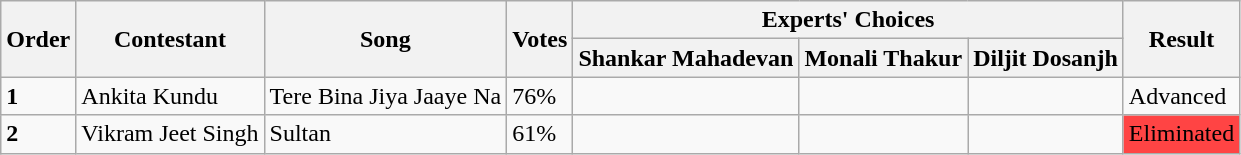<table class="wikitable sortable mw-collapsible">
<tr>
<th rowspan="2">Order</th>
<th rowspan="2">Contestant</th>
<th rowspan="2">Song</th>
<th rowspan="2">Votes</th>
<th colspan="3">Experts' Choices</th>
<th rowspan="2">Result</th>
</tr>
<tr>
<th>Shankar Mahadevan</th>
<th>Monali Thakur</th>
<th>Diljit Dosanjh</th>
</tr>
<tr>
<td><strong>1</strong></td>
<td>Ankita Kundu</td>
<td>Tere Bina Jiya Jaaye Na</td>
<td>76%</td>
<td></td>
<td></td>
<td></td>
<td>Advanced</td>
</tr>
<tr>
<td><strong>2</strong></td>
<td>Vikram Jeet Singh</td>
<td>Sultan</td>
<td>61%</td>
<td></td>
<td></td>
<td></td>
<td bgcolor="#ff4444">Eliminated</td>
</tr>
</table>
